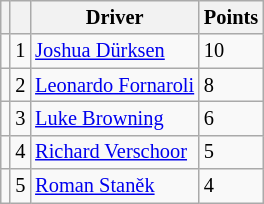<table class="wikitable" style="font-size: 85%;">
<tr>
<th></th>
<th></th>
<th>Driver</th>
<th>Points</th>
</tr>
<tr>
<td align="left"></td>
<td align="center">1</td>
<td> <a href='#'>Joshua Dürksen</a></td>
<td>10</td>
</tr>
<tr>
<td align="left"></td>
<td align="center">2</td>
<td> <a href='#'>Leonardo Fornaroli</a></td>
<td>8</td>
</tr>
<tr>
<td align="left"></td>
<td align="center">3</td>
<td> <a href='#'>Luke Browning</a></td>
<td>6</td>
</tr>
<tr>
<td align="left"></td>
<td align="center">4</td>
<td> <a href='#'>Richard Verschoor</a></td>
<td>5</td>
</tr>
<tr>
<td align="left"></td>
<td align="center">5</td>
<td> <a href='#'>Roman Staněk</a></td>
<td>4</td>
</tr>
</table>
